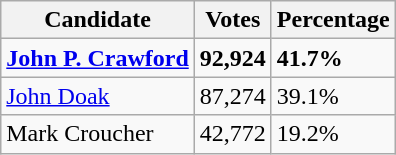<table class=wikitable>
<tr>
<th>Candidate</th>
<th>Votes</th>
<th>Percentage</th>
</tr>
<tr>
<td><strong><a href='#'>John P. Crawford</a></strong></td>
<td><strong>92,924</strong></td>
<td><strong>41.7%</strong></td>
</tr>
<tr>
<td><a href='#'>John Doak</a></td>
<td>87,274</td>
<td>39.1%</td>
</tr>
<tr>
<td>Mark Croucher</td>
<td>42,772</td>
<td>19.2%</td>
</tr>
</table>
